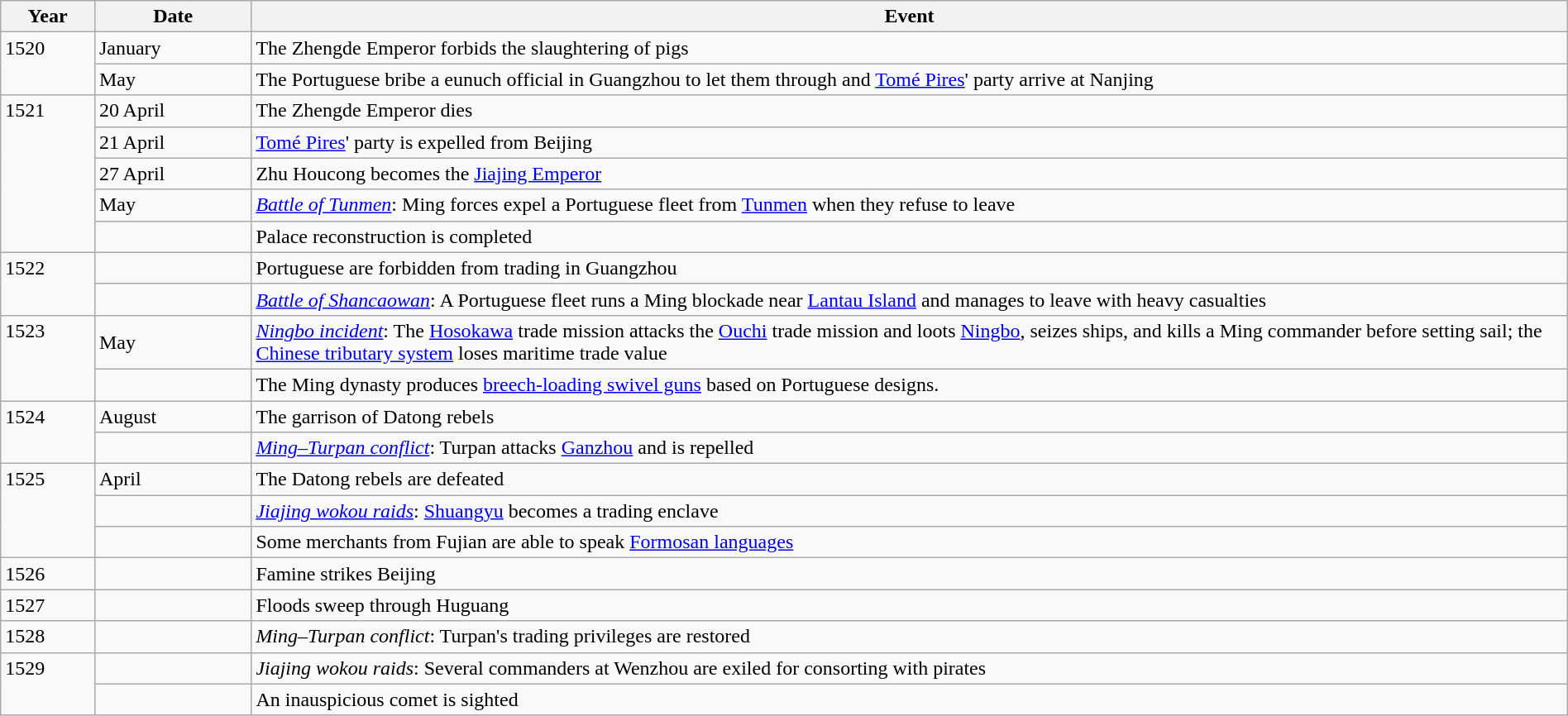<table class="wikitable" width="100%">
<tr>
<th style="width:6%">Year</th>
<th style="width:10%">Date</th>
<th>Event</th>
</tr>
<tr>
<td rowspan="2" valign="top">1520</td>
<td>January</td>
<td>The Zhengde Emperor forbids the slaughtering of pigs</td>
</tr>
<tr>
<td>May</td>
<td>The Portuguese bribe a eunuch official in Guangzhou to let them through and <a href='#'>Tomé Pires</a>' party arrive at Nanjing</td>
</tr>
<tr>
<td rowspan="5" valign="top">1521</td>
<td>20 April</td>
<td>The Zhengde Emperor dies</td>
</tr>
<tr>
<td>21 April</td>
<td><a href='#'>Tomé Pires</a>' party is expelled from Beijing</td>
</tr>
<tr>
<td>27 April</td>
<td>Zhu Houcong becomes the <a href='#'>Jiajing Emperor</a></td>
</tr>
<tr>
<td>May</td>
<td><em><a href='#'>Battle of Tunmen</a></em>: Ming forces expel a Portuguese fleet from <a href='#'>Tunmen</a> when they refuse to leave</td>
</tr>
<tr>
<td></td>
<td>Palace reconstruction is completed</td>
</tr>
<tr>
<td rowspan="2" valign="top">1522</td>
<td></td>
<td>Portuguese are forbidden from trading in Guangzhou</td>
</tr>
<tr>
<td></td>
<td><em><a href='#'>Battle of Shancaowan</a></em>: A Portuguese fleet runs a Ming blockade near <a href='#'>Lantau Island</a> and manages to leave with heavy casualties</td>
</tr>
<tr>
<td rowspan="2" valign="top">1523</td>
<td>May</td>
<td><em><a href='#'>Ningbo incident</a></em>: The <a href='#'>Hosokawa</a> trade mission attacks the <a href='#'>Ouchi</a> trade mission and loots <a href='#'>Ningbo</a>, seizes ships, and kills a Ming commander before setting sail; the <a href='#'>Chinese tributary system</a> loses maritime trade value</td>
</tr>
<tr>
<td></td>
<td>The Ming dynasty produces <a href='#'>breech-loading swivel guns</a> based on Portuguese designs.</td>
</tr>
<tr>
<td rowspan="2" valign="top">1524</td>
<td>August</td>
<td>The garrison of Datong rebels</td>
</tr>
<tr>
<td></td>
<td><em><a href='#'>Ming–Turpan conflict</a></em>: Turpan attacks <a href='#'>Ganzhou</a> and is repelled</td>
</tr>
<tr>
<td rowspan="3" valign="top">1525</td>
<td>April</td>
<td>The Datong rebels are defeated</td>
</tr>
<tr>
<td></td>
<td><em><a href='#'>Jiajing wokou raids</a></em>: <a href='#'>Shuangyu</a> becomes a trading enclave</td>
</tr>
<tr>
<td></td>
<td>Some merchants from Fujian are able to speak <a href='#'>Formosan languages</a></td>
</tr>
<tr>
<td>1526</td>
<td></td>
<td>Famine strikes Beijing</td>
</tr>
<tr>
<td>1527</td>
<td></td>
<td>Floods sweep through Huguang</td>
</tr>
<tr>
<td>1528</td>
<td></td>
<td><em>Ming–Turpan conflict</em>: Turpan's trading privileges are restored</td>
</tr>
<tr>
<td rowspan="2" valign="top">1529</td>
<td></td>
<td><em>Jiajing wokou raids</em>: Several commanders at Wenzhou are exiled for consorting with pirates</td>
</tr>
<tr>
<td></td>
<td>An inauspicious comet is sighted</td>
</tr>
</table>
